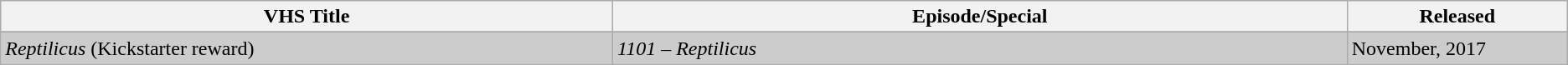<table class="wikitable">
<tr>
<th width=25%>VHS Title</th>
<th width=30%>Episode/Special</th>
<th width=9%>Released</th>
</tr>
<tr>
</tr>
<tr style="text-align:left; background:#ccc;">
<td><em>Reptilicus</em> (Kickstarter reward)</td>
<td><em>1101 – Reptilicus</em></td>
<td>November, 2017</td>
</tr>
</table>
